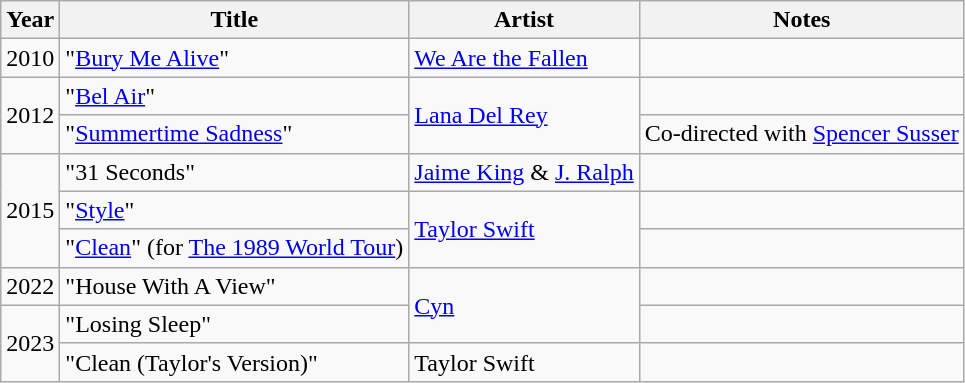<table class="wikitable">
<tr>
<th>Year</th>
<th>Title</th>
<th>Artist</th>
<th>Notes</th>
</tr>
<tr>
<td>2010</td>
<td>"<a href='#'>Bury Me Alive</a>"</td>
<td><a href='#'>We Are the Fallen</a></td>
<td></td>
</tr>
<tr>
<td rowspan=2>2012</td>
<td>"<a href='#'>Bel Air</a>"</td>
<td rowspan=2><a href='#'>Lana Del Rey</a></td>
<td></td>
</tr>
<tr>
<td>"<a href='#'>Summertime Sadness</a>"</td>
<td>Co-directed with <a href='#'>Spencer Susser</a></td>
</tr>
<tr>
<td rowspan=3>2015</td>
<td>"31 Seconds"</td>
<td><a href='#'>Jaime King</a> & <a href='#'>J. Ralph</a></td>
<td></td>
</tr>
<tr>
<td>"<a href='#'>Style</a>"</td>
<td rowspan=2><a href='#'>Taylor Swift</a></td>
<td></td>
</tr>
<tr>
<td>"<a href='#'>Clean</a>" (for <a href='#'>The 1989 World Tour</a>)</td>
<td></td>
</tr>
<tr>
<td>2022</td>
<td>"House With A View"</td>
<td rowspan=2><a href='#'>Cyn</a></td>
<td></td>
</tr>
<tr>
<td rowspan=2>2023</td>
<td>"Losing Sleep"</td>
<td></td>
</tr>
<tr>
<td>"Clean (Taylor's Version)"</td>
<td>Taylor Swift</td>
<td></td>
</tr>
</table>
